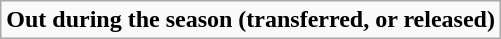<table class="wikitable" style="text-align: right;">
<tr>
<td><strong>Out during the season (transferred, or released)</strong></td>
</tr>
</table>
